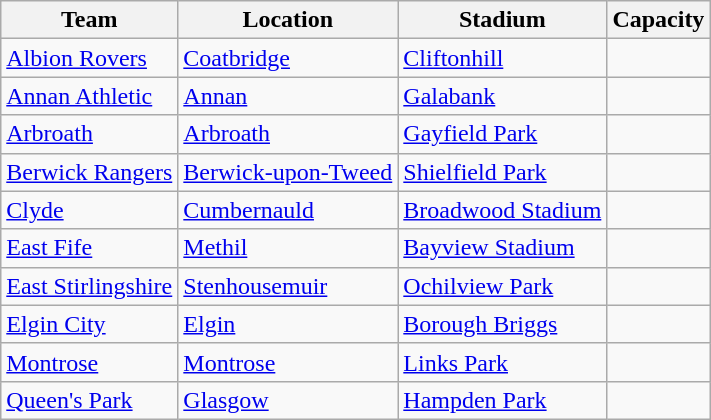<table class="wikitable sortable">
<tr>
<th>Team</th>
<th>Location</th>
<th>Stadium</th>
<th>Capacity</th>
</tr>
<tr>
<td><a href='#'>Albion Rovers</a></td>
<td><a href='#'>Coatbridge</a></td>
<td><a href='#'>Cliftonhill</a></td>
<td></td>
</tr>
<tr>
<td><a href='#'>Annan Athletic</a></td>
<td><a href='#'>Annan</a></td>
<td><a href='#'>Galabank</a></td>
<td></td>
</tr>
<tr>
<td><a href='#'>Arbroath</a></td>
<td><a href='#'>Arbroath</a></td>
<td><a href='#'>Gayfield Park</a></td>
<td></td>
</tr>
<tr>
<td><a href='#'>Berwick Rangers</a></td>
<td><a href='#'>Berwick-upon-Tweed</a></td>
<td><a href='#'>Shielfield Park</a></td>
<td></td>
</tr>
<tr>
<td><a href='#'>Clyde</a></td>
<td><a href='#'>Cumbernauld</a></td>
<td><a href='#'>Broadwood Stadium</a></td>
<td></td>
</tr>
<tr>
<td><a href='#'>East Fife</a></td>
<td><a href='#'>Methil</a></td>
<td><a href='#'>Bayview Stadium</a></td>
<td></td>
</tr>
<tr>
<td><a href='#'>East Stirlingshire</a></td>
<td><a href='#'>Stenhousemuir</a></td>
<td><a href='#'>Ochilview Park</a></td>
<td></td>
</tr>
<tr>
<td><a href='#'>Elgin City</a></td>
<td><a href='#'>Elgin</a></td>
<td><a href='#'>Borough Briggs</a></td>
<td></td>
</tr>
<tr>
<td><a href='#'>Montrose</a></td>
<td><a href='#'>Montrose</a></td>
<td><a href='#'>Links Park</a></td>
<td></td>
</tr>
<tr>
<td><a href='#'>Queen's Park</a></td>
<td><a href='#'>Glasgow</a></td>
<td><a href='#'>Hampden Park</a></td>
<td></td>
</tr>
</table>
